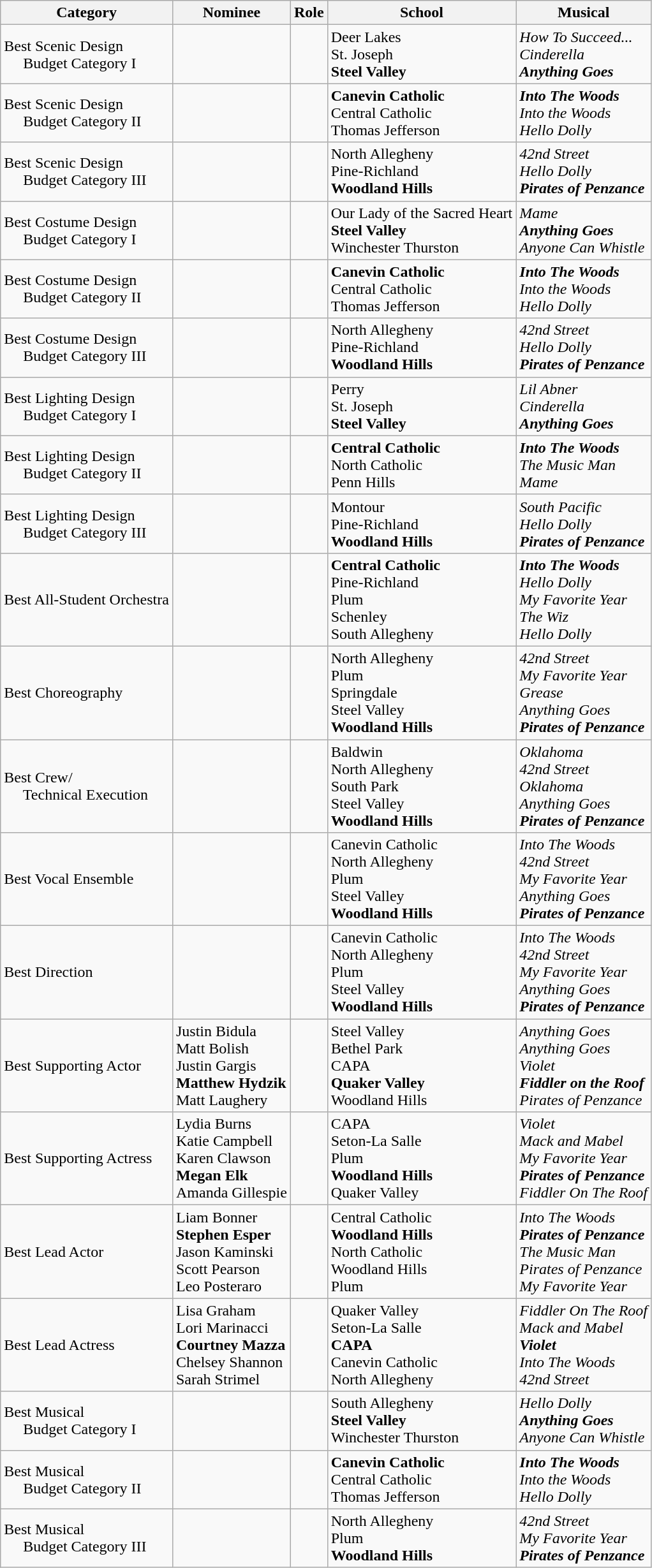<table class="wikitable">
<tr>
<th>Category</th>
<th>Nominee</th>
<th>Role</th>
<th>School</th>
<th>Musical</th>
</tr>
<tr>
<td>Best Scenic Design<br>     Budget Category I</td>
<td></td>
<td></td>
<td>Deer Lakes<br>St. Joseph<br><strong>Steel Valley</strong></td>
<td><em>How To Succeed...</em><br><em>Cinderella</em><br><strong><em>Anything Goes</em></strong></td>
</tr>
<tr>
<td>Best Scenic Design<br>     Budget Category II</td>
<td></td>
<td></td>
<td><strong>Canevin Catholic</strong><br>Central Catholic<br>Thomas Jefferson</td>
<td><strong><em>Into The Woods</em></strong><br><em>Into the Woods</em><br><em>Hello Dolly</em></td>
</tr>
<tr>
<td>Best Scenic Design<br>     Budget Category III</td>
<td></td>
<td></td>
<td>North Allegheny<br>Pine-Richland<br><strong>Woodland Hills</strong></td>
<td><em>42nd Street</em><br><em>Hello Dolly</em><br><strong><em>Pirates of Penzance</em></strong></td>
</tr>
<tr>
<td>Best Costume Design<br>     Budget Category I</td>
<td></td>
<td></td>
<td>Our Lady of the Sacred Heart<br><strong>Steel Valley</strong><br>Winchester Thurston</td>
<td><em>Mame</em><br><strong><em>Anything Goes</em></strong><br><em>Anyone Can Whistle</em></td>
</tr>
<tr>
<td>Best Costume Design<br>     Budget Category II</td>
<td></td>
<td></td>
<td><strong>Canevin Catholic</strong><br>Central Catholic<br>Thomas Jefferson</td>
<td><strong><em>Into The Woods</em></strong><br><em>Into the Woods</em><br><em>Hello Dolly</em></td>
</tr>
<tr>
<td>Best Costume Design<br>     Budget Category III</td>
<td></td>
<td></td>
<td>North Allegheny<br>Pine-Richland<br><strong>Woodland Hills</strong></td>
<td><em>42nd Street</em><br><em>Hello Dolly</em><br><strong><em>Pirates of Penzance</em></strong></td>
</tr>
<tr>
<td>Best Lighting Design<br>     Budget Category I</td>
<td></td>
<td></td>
<td>Perry<br>St. Joseph<br><strong>Steel Valley</strong></td>
<td><em>Lil Abner</em><br><em>Cinderella</em><br><strong><em>Anything Goes</em></strong></td>
</tr>
<tr>
<td>Best Lighting Design<br>     Budget Category II</td>
<td></td>
<td></td>
<td><strong>Central Catholic</strong><br>North Catholic<br>Penn Hills</td>
<td><strong><em>Into The Woods</em></strong><br><em>The Music Man</em><br><em>Mame</em></td>
</tr>
<tr>
<td>Best Lighting Design<br>     Budget Category III</td>
<td></td>
<td></td>
<td>Montour<br>Pine-Richland<br><strong>Woodland Hills</strong></td>
<td><em>South Pacific</em><br><em>Hello Dolly</em><br><strong><em>Pirates of Penzance</em></strong></td>
</tr>
<tr>
<td>Best All-Student Orchestra</td>
<td></td>
<td></td>
<td><strong>Central Catholic</strong><br>Pine-Richland<br>Plum<br>Schenley<br>South Allegheny</td>
<td><strong><em>Into The Woods</em></strong><br><em>Hello Dolly</em><br><em>My Favorite Year</em><br><em>The Wiz</em><br><em>Hello Dolly</em></td>
</tr>
<tr>
<td>Best Choreography</td>
<td></td>
<td></td>
<td>North Allegheny<br>Plum<br>Springdale<br>Steel Valley<br><strong>Woodland Hills</strong></td>
<td><em>42nd Street</em><br><em>My Favorite Year</em><br><em>Grease</em><br><em>Anything Goes</em><br><strong><em>Pirates of Penzance</em></strong></td>
</tr>
<tr>
<td>Best Crew/<br>     Technical Execution</td>
<td></td>
<td></td>
<td>Baldwin<br>North Allegheny<br>South Park<br>Steel Valley<br><strong>Woodland Hills</strong></td>
<td><em>Oklahoma</em><br><em>42nd Street</em><br><em>Oklahoma</em><br><em>Anything Goes</em><br><strong><em>Pirates of Penzance</em></strong></td>
</tr>
<tr>
<td>Best Vocal Ensemble</td>
<td></td>
<td></td>
<td>Canevin Catholic<br>North Allegheny<br>Plum<br>Steel Valley<br><strong>Woodland Hills</strong></td>
<td><em>Into The Woods</em><br><em>42nd Street</em><br><em>My Favorite Year</em><br><em>Anything Goes</em><br><strong><em>Pirates of Penzance</em></strong></td>
</tr>
<tr>
<td>Best Direction</td>
<td></td>
<td></td>
<td>Canevin Catholic<br>North Allegheny<br>Plum<br>Steel Valley<br><strong>Woodland Hills</strong></td>
<td><em>Into The Woods</em><br><em>42nd Street</em><br><em>My Favorite Year</em><br><em>Anything Goes</em><br><strong><em>Pirates of Penzance</em></strong></td>
</tr>
<tr>
<td>Best Supporting Actor</td>
<td>Justin Bidula<br>Matt Bolish<br>Justin Gargis<br><strong>Matthew Hydzik</strong><br>Matt Laughery</td>
<td></td>
<td>Steel Valley<br>Bethel Park<br>CAPA<br><strong>Quaker Valley</strong><br>Woodland Hills</td>
<td><em>Anything Goes</em><br><em>Anything Goes</em><br><em>Violet</em><br><strong><em>Fiddler on the Roof</em></strong><br><em>Pirates of Penzance</em></td>
</tr>
<tr>
<td>Best Supporting Actress</td>
<td>Lydia Burns<br>Katie Campbell<br>Karen Clawson<br><strong>Megan Elk</strong><br>Amanda Gillespie</td>
<td></td>
<td>CAPA<br>Seton-La Salle<br>Plum<br><strong>Woodland Hills</strong><br>Quaker Valley</td>
<td><em>Violet</em><br><em>Mack and Mabel</em><br><em>My Favorite Year</em><br><strong><em>Pirates of Penzance</em></strong><br><em>Fiddler On The Roof</em></td>
</tr>
<tr>
<td>Best Lead Actor</td>
<td>Liam Bonner<br><strong>Stephen Esper</strong><br>Jason Kaminski<br>Scott Pearson<br>Leo Posteraro</td>
<td></td>
<td>Central Catholic<br><strong>Woodland Hills</strong><br>North Catholic<br>Woodland Hills<br>Plum</td>
<td><em>Into The Woods</em><br><strong><em>Pirates of Penzance</em></strong><br><em>The Music Man</em><br><em>Pirates of Penzance</em><br><em>My Favorite Year</em></td>
</tr>
<tr>
<td>Best Lead Actress</td>
<td>Lisa Graham<br>Lori Marinacci<br><strong>Courtney Mazza</strong><br>Chelsey Shannon<br>Sarah Strimel</td>
<td></td>
<td>Quaker Valley<br>Seton-La Salle<br><strong>CAPA</strong><br>Canevin Catholic<br>North Allegheny</td>
<td><em>Fiddler On The Roof</em><br><em>Mack and Mabel</em><br><strong><em>Violet</em></strong><br><em>Into The Woods</em><br><em>42nd Street</em></td>
</tr>
<tr>
<td>Best Musical<br>     Budget Category I</td>
<td></td>
<td></td>
<td>South Allegheny<br><strong>Steel Valley</strong><br>Winchester Thurston</td>
<td><em>Hello Dolly</em><br><strong><em>Anything Goes</em></strong><br><em>Anyone Can Whistle</em></td>
</tr>
<tr>
<td>Best Musical<br>     Budget Category II</td>
<td></td>
<td></td>
<td><strong>Canevin Catholic</strong><br>Central Catholic<br>Thomas Jefferson</td>
<td><strong><em>Into The Woods</em></strong><br><em>Into the Woods</em><br><em>Hello Dolly</em></td>
</tr>
<tr>
<td>Best Musical<br>     Budget Category III</td>
<td></td>
<td></td>
<td>North Allegheny<br>Plum<br><strong>Woodland Hills</strong></td>
<td><em>42nd Street</em><br><em>My Favorite Year</em><br><strong><em>Pirates of Penzance</em></strong></td>
</tr>
</table>
